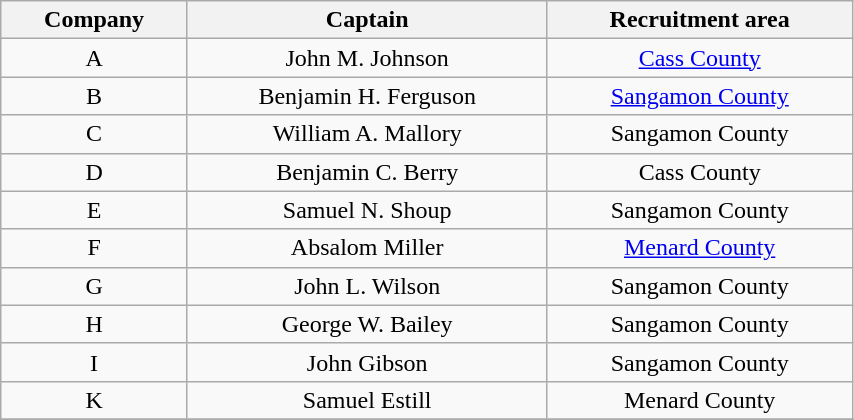<table class="wikitable" style="text-align:center; width:45%;">
<tr>
<th width=8%>Company</th>
<th width=20%>Captain</th>
<th width=17%>Recruitment area</th>
</tr>
<tr>
<td rowspan=1>A</td>
<td>John M. Johnson</td>
<td><a href='#'>Cass County</a></td>
</tr>
<tr>
<td rowspan=1>B</td>
<td>Benjamin H. Ferguson</td>
<td><a href='#'>Sangamon County</a></td>
</tr>
<tr>
<td rowspan=1>C</td>
<td>William A. Mallory</td>
<td>Sangamon County</td>
</tr>
<tr>
<td rowspan=1>D</td>
<td>Benjamin C. Berry</td>
<td>Cass County</td>
</tr>
<tr>
<td rowspan=1>E</td>
<td>Samuel N. Shoup</td>
<td>Sangamon County</td>
</tr>
<tr>
<td rowspan=1>F</td>
<td>Absalom Miller</td>
<td><a href='#'>Menard County</a></td>
</tr>
<tr>
<td rowspan=1>G</td>
<td>John L. Wilson</td>
<td>Sangamon County</td>
</tr>
<tr>
<td rowspan=1>H</td>
<td>George W. Bailey</td>
<td>Sangamon County</td>
</tr>
<tr>
<td rowspan=1>I</td>
<td>John Gibson</td>
<td>Sangamon County</td>
</tr>
<tr>
<td rowspan=1>K</td>
<td>Samuel Estill</td>
<td>Menard County</td>
</tr>
<tr>
</tr>
</table>
